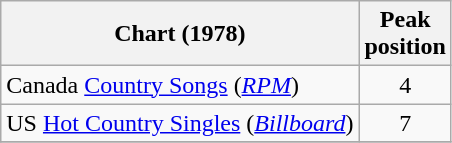<table class="wikitable sortable">
<tr>
<th align="left">Chart (1978)</th>
<th align="center">Peak<br>position</th>
</tr>
<tr>
<td align="left">Canada <a href='#'>Country Songs</a> (<em><a href='#'>RPM</a></em>)</td>
<td align="center">4</td>
</tr>
<tr>
<td align="left">US <a href='#'>Hot Country Singles</a> (<em><a href='#'>Billboard</a></em>)</td>
<td align="center">7</td>
</tr>
<tr>
</tr>
</table>
